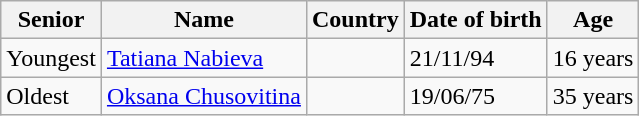<table class="wikitable">
<tr>
<th>Senior</th>
<th>Name</th>
<th>Country</th>
<th>Date of birth</th>
<th>Age</th>
</tr>
<tr>
<td>Youngest</td>
<td><a href='#'>Tatiana Nabieva</a></td>
<td></td>
<td>21/11/94</td>
<td>16 years</td>
</tr>
<tr>
<td>Oldest</td>
<td><a href='#'>Oksana Chusovitina</a></td>
<td></td>
<td>19/06/75</td>
<td>35 years</td>
</tr>
</table>
